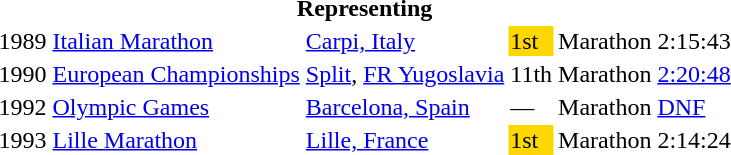<table>
<tr>
<th colspan="6">Representing </th>
</tr>
<tr>
<td>1989</td>
<td><a href='#'>Italian Marathon</a></td>
<td><a href='#'>Carpi, Italy</a></td>
<td bgcolor="gold">1st</td>
<td>Marathon</td>
<td>2:15:43</td>
</tr>
<tr>
<td>1990</td>
<td><a href='#'>European Championships</a></td>
<td><a href='#'>Split</a>, <a href='#'>FR Yugoslavia</a></td>
<td>11th</td>
<td>Marathon</td>
<td><a href='#'>2:20:48</a></td>
</tr>
<tr>
<td>1992</td>
<td><a href='#'>Olympic Games</a></td>
<td><a href='#'>Barcelona, Spain</a></td>
<td>—</td>
<td>Marathon</td>
<td><a href='#'>DNF</a></td>
</tr>
<tr>
<td>1993</td>
<td><a href='#'>Lille Marathon</a></td>
<td><a href='#'>Lille, France</a></td>
<td bgcolor="gold">1st</td>
<td>Marathon</td>
<td>2:14:24</td>
</tr>
</table>
